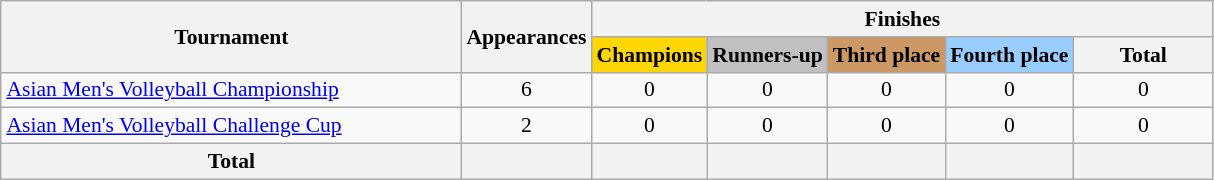<table class="wikitable" style="text-align: center; font-size: 90%; margin-left: 1em;">
<tr>
<th rowspan="2" width="300">Tournament</th>
<th rowspan="2">Appearances</th>
<th colspan="5">Finishes</th>
</tr>
<tr>
<th style="background-color: gold;">Champions</th>
<th style="background-color: silver;">Runners-up</th>
<th style="background-color: #cc9966;">Third place</th>
<th style="background-color: #9acdff;">Fourth place</th>
<th style="width: 6em;">Total</th>
</tr>
<tr>
<td style="text-align:left;"><a href='#'>Asian Men's Volleyball Championship</a></td>
<td>6</td>
<td>0</td>
<td>0</td>
<td>0</td>
<td>0</td>
<td>0</td>
</tr>
<tr>
<td style="text-align:left;"><a href='#'>Asian Men's Volleyball Challenge Cup</a></td>
<td>2</td>
<td>0</td>
<td>0</td>
<td>0</td>
<td>0</td>
<td>0</td>
</tr>
<tr>
<th>Total</th>
<th></th>
<th></th>
<th></th>
<th></th>
<th></th>
<th></th>
</tr>
</table>
